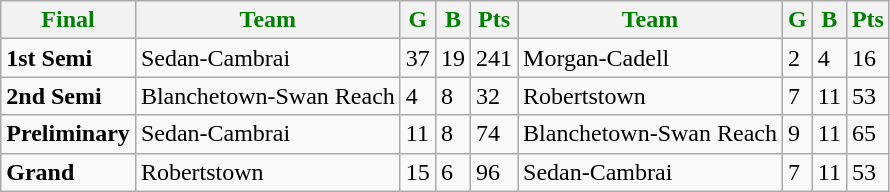<table class="wikitable">
<tr>
<th style="color:green">Final</th>
<th style="color:green">Team</th>
<th style="color:green">G</th>
<th style="color:green">B</th>
<th style="color:green">Pts</th>
<th style="color:green">Team</th>
<th style="color:green">G</th>
<th style="color:green">B</th>
<th style="color:green">Pts</th>
</tr>
<tr>
<td><strong>1st Semi</strong></td>
<td>Sedan-Cambrai</td>
<td>37</td>
<td>19</td>
<td>241</td>
<td>Morgan-Cadell</td>
<td>2</td>
<td>4</td>
<td>16</td>
</tr>
<tr>
<td><strong>2nd Semi</strong></td>
<td>Blanchetown-Swan Reach</td>
<td>4</td>
<td>8</td>
<td>32</td>
<td>Robertstown</td>
<td>7</td>
<td>11</td>
<td>53</td>
</tr>
<tr>
<td><strong>Preliminary</strong></td>
<td>Sedan-Cambrai</td>
<td>11</td>
<td>8</td>
<td>74</td>
<td>Blanchetown-Swan Reach</td>
<td>9</td>
<td>11</td>
<td>65</td>
</tr>
<tr>
<td><strong>Grand</strong></td>
<td>Robertstown</td>
<td>15</td>
<td>6</td>
<td>96</td>
<td>Sedan-Cambrai</td>
<td>7</td>
<td>11</td>
<td>53</td>
</tr>
</table>
